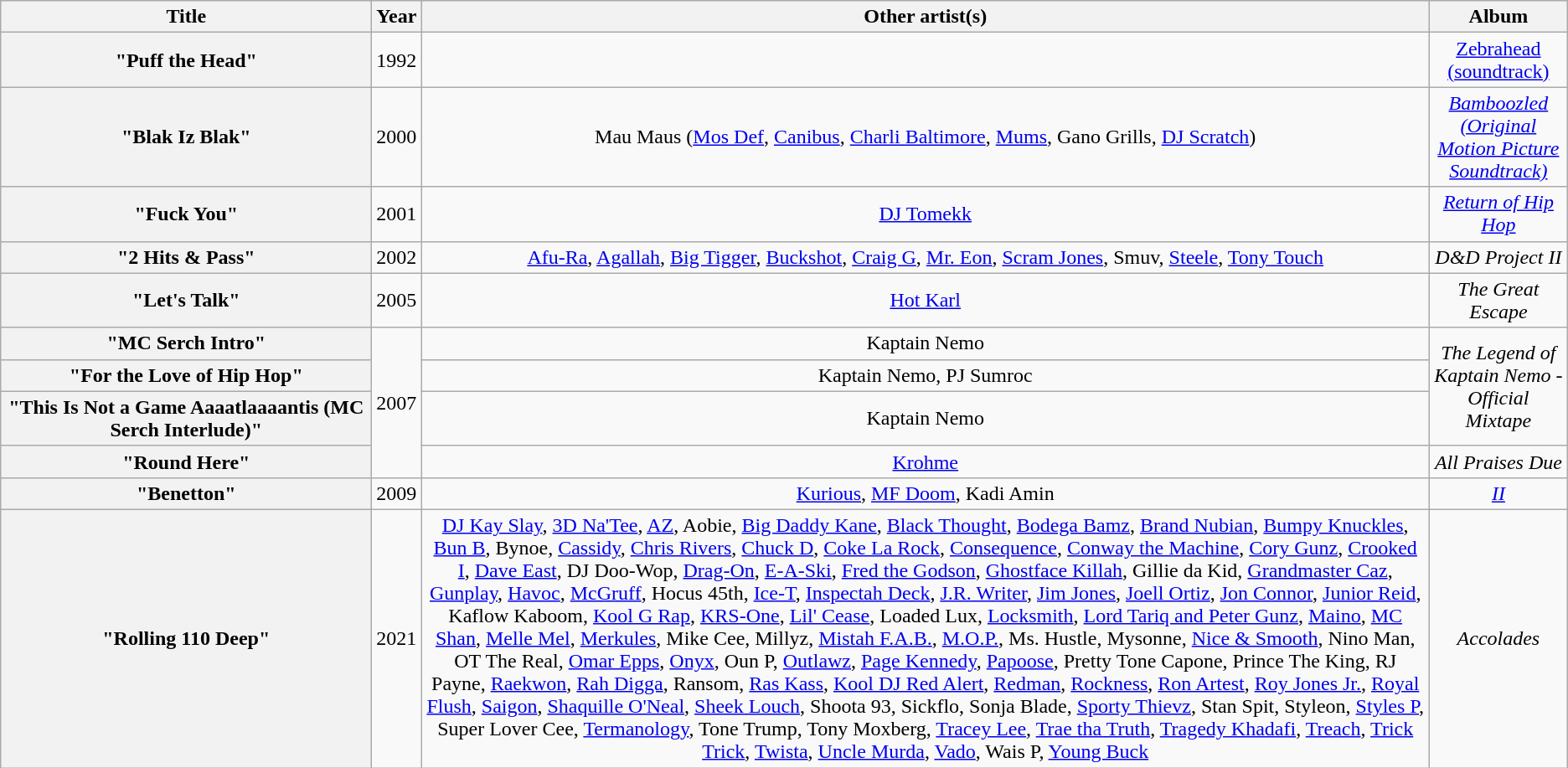<table class="wikitable plainrowheaders" style="text-align:center;">
<tr>
<th scope="col" style="width:18em;">Title</th>
<th scope="col">Year</th>
<th scope="col">Other artist(s)</th>
<th scope="col">Album</th>
</tr>
<tr>
<th>"Puff the Head"</th>
<td>1992</td>
<td></td>
<td><a href='#'>Zebrahead (soundtrack)</a></td>
</tr>
<tr>
<th scope="row">"Blak Iz Blak"</th>
<td>2000</td>
<td>Mau Maus (<a href='#'>Mos Def</a>, <a href='#'>Canibus</a>, <a href='#'>Charli Baltimore</a>, <a href='#'>Mums</a>, Gano Grills, <a href='#'>DJ Scratch</a>)</td>
<td><em><a href='#'>Bamboozled (Original Motion Picture Soundtrack)</a></em></td>
</tr>
<tr>
<th scope="row">"Fuck You"</th>
<td>2001</td>
<td><a href='#'>DJ Tomekk</a></td>
<td><em><a href='#'>Return of Hip Hop</a></em></td>
</tr>
<tr>
<th scope="row">"2 Hits & Pass"</th>
<td>2002</td>
<td><a href='#'>Afu-Ra</a>, <a href='#'>Agallah</a>, <a href='#'>Big Tigger</a>, <a href='#'>Buckshot</a>, <a href='#'>Craig G</a>, <a href='#'>Mr. Eon</a>, <a href='#'>Scram Jones</a>, Smuv, <a href='#'>Steele</a>, <a href='#'>Tony Touch</a></td>
<td><em>D&D Project II</em></td>
</tr>
<tr>
<th scope="row">"Let's Talk"</th>
<td>2005</td>
<td><a href='#'>Hot Karl</a></td>
<td><em>The Great Escape</em></td>
</tr>
<tr>
<th scope="row">"MC Serch Intro"</th>
<td rowspan="4">2007</td>
<td>Kaptain Nemo</td>
<td rowspan="3"><em>The Legend of Kaptain Nemo - Official Mixtape</em></td>
</tr>
<tr>
<th scope="row">"For the Love of Hip Hop"</th>
<td>Kaptain Nemo, PJ Sumroc</td>
</tr>
<tr>
<th scope="row">"This Is Not a Game Aaaatlaaaantis (MC Serch Interlude)"</th>
<td>Kaptain Nemo</td>
</tr>
<tr>
<th scope="row">"Round Here"</th>
<td><a href='#'>Krohme</a></td>
<td><em>All Praises Due</em></td>
</tr>
<tr>
<th scope="row">"Benetton"</th>
<td>2009</td>
<td><a href='#'>Kurious</a>, <a href='#'>MF Doom</a>, Kadi Amin</td>
<td><em><a href='#'>II</a></em></td>
</tr>
<tr>
<th scope="row">"Rolling 110 Deep"</th>
<td>2021</td>
<td><a href='#'>DJ Kay Slay</a>, <a href='#'>3D Na'Tee</a>, <a href='#'>AZ</a>, Aobie, <a href='#'>Big Daddy Kane</a>, <a href='#'>Black Thought</a>, <a href='#'>Bodega Bamz</a>, <a href='#'>Brand Nubian</a>, <a href='#'>Bumpy Knuckles</a>, <a href='#'>Bun B</a>, Bynoe, <a href='#'>Cassidy</a>, <a href='#'>Chris Rivers</a>, <a href='#'>Chuck D</a>, <a href='#'>Coke La Rock</a>, <a href='#'>Consequence</a>, <a href='#'>Conway the Machine</a>, <a href='#'>Cory Gunz</a>, <a href='#'>Crooked I</a>, <a href='#'>Dave East</a>, DJ Doo-Wop, <a href='#'>Drag-On</a>, <a href='#'>E-A-Ski</a>, <a href='#'>Fred the Godson</a>, <a href='#'>Ghostface Killah</a>, Gillie da Kid, <a href='#'>Grandmaster Caz</a>, <a href='#'>Gunplay</a>, <a href='#'>Havoc</a>, <a href='#'>McGruff</a>, Hocus 45th, <a href='#'>Ice-T</a>, <a href='#'>Inspectah Deck</a>, <a href='#'>J.R. Writer</a>, <a href='#'>Jim Jones</a>, <a href='#'>Joell Ortiz</a>, <a href='#'>Jon Connor</a>, <a href='#'>Junior Reid</a>, Kaflow Kaboom, <a href='#'>Kool G Rap</a>, <a href='#'>KRS-One</a>, <a href='#'>Lil' Cease</a>, Loaded Lux, <a href='#'>Locksmith</a>, <a href='#'>Lord Tariq and Peter Gunz</a>, <a href='#'>Maino</a>, <a href='#'>MC Shan</a>, <a href='#'>Melle Mel</a>, <a href='#'>Merkules</a>, Mike Cee, Millyz, <a href='#'>Mistah F.A.B.</a>, <a href='#'>M.O.P.</a>, Ms. Hustle, Mysonne, <a href='#'>Nice & Smooth</a>, Nino Man, OT The Real, <a href='#'>Omar Epps</a>, <a href='#'>Onyx</a>, Oun P, <a href='#'>Outlawz</a>, <a href='#'>Page Kennedy</a>, <a href='#'>Papoose</a>, Pretty Tone Capone, Prince The King, RJ Payne, <a href='#'>Raekwon</a>, <a href='#'>Rah Digga</a>, Ransom, <a href='#'>Ras Kass</a>, <a href='#'>Kool DJ Red Alert</a>, <a href='#'>Redman</a>, <a href='#'>Rockness</a>, <a href='#'>Ron Artest</a>, <a href='#'>Roy Jones Jr.</a>, <a href='#'>Royal Flush</a>, <a href='#'>Saigon</a>, <a href='#'>Shaquille O'Neal</a>, <a href='#'>Sheek Louch</a>, Shoota 93, Sickflo, Sonja Blade, <a href='#'>Sporty Thievz</a>, Stan Spit, Styleon, <a href='#'>Styles P</a>, Super Lover Cee, <a href='#'>Termanology</a>, Tone Trump, Tony Moxberg, <a href='#'>Tracey Lee</a>, <a href='#'>Trae tha Truth</a>, <a href='#'>Tragedy Khadafi</a>, <a href='#'>Treach</a>, <a href='#'>Trick Trick</a>, <a href='#'>Twista</a>, <a href='#'>Uncle Murda</a>, <a href='#'>Vado</a>, Wais P, <a href='#'>Young Buck</a></td>
<td><em>Accolades</em></td>
</tr>
</table>
